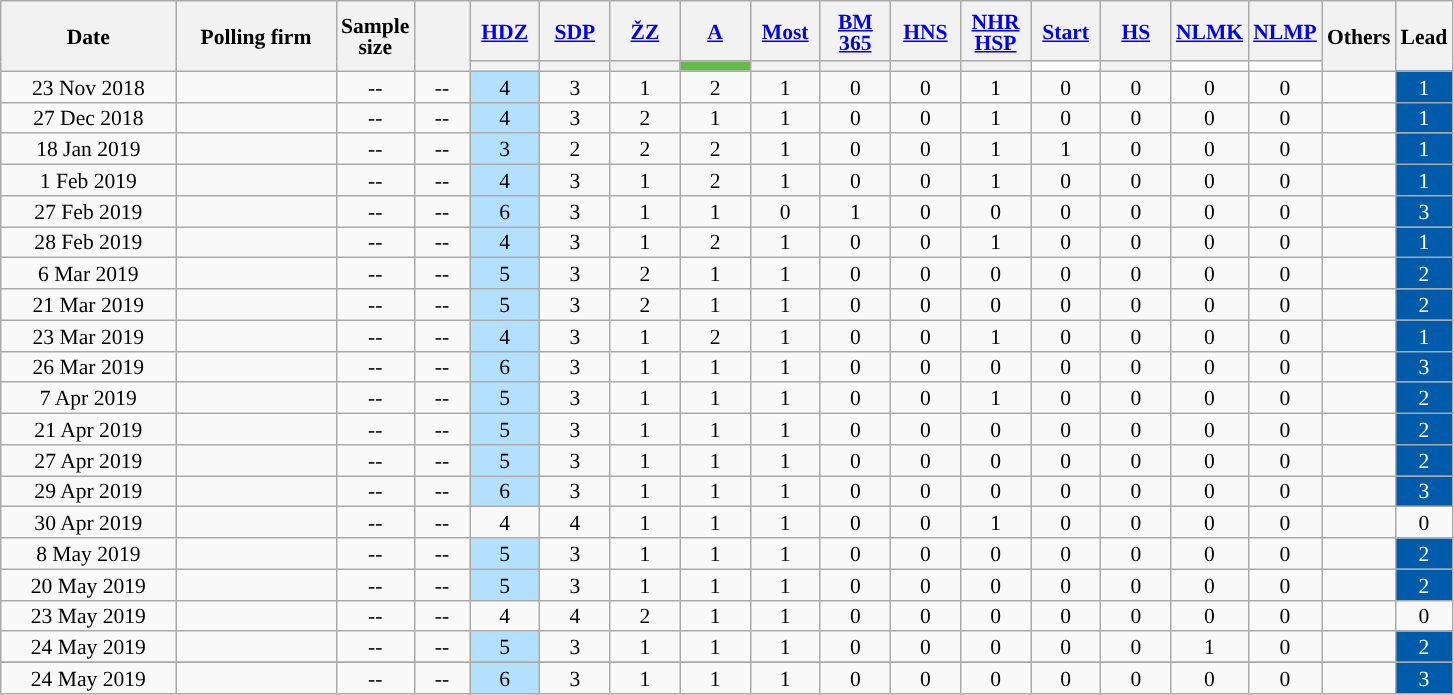<table class="wikitable" style="text-align:center;font-size:90%;line-height:14px;">
<tr style="height:40px;">
<th style="width:110px;" rowspan="2">Date</th>
<th style="width:100px;" rowspan="2">Polling firm</th>
<th style="width:35px;" rowspan="2">Sample<br>size</th>
<th style="width:30px;" rowspan="2"></th>
<th class="unsortable" style="width:40px;"><a href='#'>HDZ</a></th>
<th class="unsortable" style="width:40px;"><a href='#'>SDP</a></th>
<th class="unsortable" style="width:40px;"><a href='#'>ŽZ</a></th>
<th class="unsortable" style="width:40px;"><a href='#'>A</a></th>
<th class="unsortable" style="width:40px;"><a href='#'>Most</a></th>
<th class="unsortable" style="width:40px;"><a href='#'>BM 365</a></th>
<th class="unsortable" style="width:40px;"><a href='#'>HNS</a></th>
<th class="unsortable" style="width:40px;"><a href='#'>NHR</a><br><a href='#'>HSP</a></th>
<th class="unsortable" style="width:40px;"><a href='#'>Start</a></th>
<th class="unsortable" style="width:40px;"><a href='#'>HS</a></th>
<th class="unsortable" style="width:40px;"><a href='#'>NLMK</a></th>
<th class="unsortable" style="width:40px;"><a href='#'>NLMP</a></th>
<th class="unsortable" style="width:30px;" rowspan="2">Others</th>
<th class="unsortable" style="width:30px;" rowspan="2">Lead</th>
</tr>
<tr>
<th style="background:"></th>
<th style="background:"></th>
<th style="background:"></th>
<th style="background:#62ba49;"></th>
<th style="background:"></th>
<th style="background:"></th>
<th style="background:"></th>
<th style="background:"></th>
<th style="background:#ffffff;"></th>
<th style="background:"></th>
<th style="background:#ffffff;"></th>
<th style="background:#ffffff;"></th>
</tr>
<tr>
<td>23 Nov 2018</td>
<td> </td>
<td>--</td>
<td>--</td>
<td style="background:#B3E0FF">4</td>
<td>3</td>
<td>1</td>
<td>2</td>
<td>1</td>
<td>0</td>
<td>0</td>
<td>1</td>
<td>0</td>
<td>0</td>
<td>0</td>
<td>0</td>
<td></td>
<td style="background:#005BAA; color:white;">1</td>
</tr>
<tr>
<td>27 Dec 2018</td>
<td></td>
<td>--</td>
<td>--</td>
<td style="background:#B3E0FF">4</td>
<td>3</td>
<td>2</td>
<td>1</td>
<td>1</td>
<td>0</td>
<td>0</td>
<td>1</td>
<td>0</td>
<td>0</td>
<td>0</td>
<td>0</td>
<td></td>
<td style="background:#005BAA; color:white;">1</td>
</tr>
<tr>
<td>18 Jan 2019</td>
<td></td>
<td>--</td>
<td>--</td>
<td style="background:#B3E0FF">3</td>
<td>2</td>
<td>2</td>
<td>2</td>
<td>1</td>
<td>0</td>
<td>0</td>
<td>1</td>
<td>1</td>
<td>0</td>
<td>0</td>
<td>0</td>
<td></td>
<td style="background:#005BAA; color:white;">1</td>
</tr>
<tr>
<td>1 Feb 2019</td>
<td> </td>
<td>--</td>
<td>--</td>
<td style="background:#B3E0FF">4</td>
<td>3</td>
<td>1</td>
<td>2</td>
<td>1</td>
<td>0</td>
<td>0</td>
<td>1</td>
<td>0</td>
<td>0</td>
<td>0</td>
<td>0</td>
<td></td>
<td style="background:#005BAA; color:white;">1</td>
</tr>
<tr>
<td>27 Feb 2019</td>
<td></td>
<td>--</td>
<td>--</td>
<td style="background:#B3E0FF">6</td>
<td>3</td>
<td>1</td>
<td>1</td>
<td>0</td>
<td>1</td>
<td>0</td>
<td>0</td>
<td>0</td>
<td>0</td>
<td>0</td>
<td>0</td>
<td></td>
<td style="background:#005BAA; color:white;">3</td>
</tr>
<tr>
<td>28 Feb 2019</td>
<td> </td>
<td>--</td>
<td>--</td>
<td style="background:#B3E0FF">4</td>
<td>3</td>
<td>1</td>
<td>2</td>
<td>1</td>
<td>0</td>
<td>0</td>
<td>1</td>
<td>0</td>
<td>0</td>
<td>0</td>
<td>0</td>
<td></td>
<td style="background:#005BAA; color:white;">1</td>
</tr>
<tr>
<td>6 Mar 2019</td>
<td></td>
<td>--</td>
<td>--</td>
<td style="background:#B3E0FF">5</td>
<td>3</td>
<td>2</td>
<td>1</td>
<td>1</td>
<td>0</td>
<td>0</td>
<td>0</td>
<td>0</td>
<td>0</td>
<td>0</td>
<td>0</td>
<td></td>
<td style="background:#005BAA; color:white;">2</td>
</tr>
<tr>
<td>21 Mar 2019</td>
<td></td>
<td>--</td>
<td>--</td>
<td style="background:#B3E0FF">5</td>
<td>3</td>
<td>2</td>
<td>1</td>
<td>1</td>
<td>0</td>
<td>0</td>
<td>0</td>
<td>0</td>
<td>0</td>
<td>0</td>
<td>0</td>
<td></td>
<td style="background:#005BAA; color:white;">2</td>
</tr>
<tr>
<td>23 Mar 2019</td>
<td></td>
<td>--</td>
<td>--</td>
<td style="background:#B3E0FF">4</td>
<td>3</td>
<td>1</td>
<td>2</td>
<td>1</td>
<td>0</td>
<td>0</td>
<td>1</td>
<td>0</td>
<td>0</td>
<td>0</td>
<td>0</td>
<td></td>
<td style="background:#005BAA; color:white;">1</td>
</tr>
<tr>
<td>26 Mar 2019</td>
<td></td>
<td>--</td>
<td>--</td>
<td style="background:#B3E0FF">6</td>
<td>3</td>
<td>1</td>
<td>1</td>
<td>1</td>
<td>0</td>
<td>0</td>
<td>0</td>
<td>0</td>
<td>0</td>
<td>0</td>
<td>0</td>
<td></td>
<td style="background:#005BAA; color:white;">3</td>
</tr>
<tr>
<td>7 Apr 2019</td>
<td></td>
<td>--</td>
<td>--</td>
<td style="background:#B3E0FF">5</td>
<td>3</td>
<td>1</td>
<td>1</td>
<td>1</td>
<td>0</td>
<td>0</td>
<td>1</td>
<td>0</td>
<td>0</td>
<td>0</td>
<td>0</td>
<td></td>
<td style="background:#005BAA; color:white;">2</td>
</tr>
<tr>
<td>21 Apr 2019</td>
<td></td>
<td>--</td>
<td>--</td>
<td style="background:#B3E0FF">5</td>
<td>3</td>
<td>1</td>
<td>1</td>
<td>1</td>
<td>0</td>
<td>0</td>
<td>0</td>
<td>0</td>
<td>0</td>
<td>0</td>
<td>0</td>
<td></td>
<td style="background:#005BAA; color:white;">2</td>
</tr>
<tr>
<td>27 Apr 2019</td>
<td></td>
<td>--</td>
<td>--</td>
<td style="background:#B3E0FF">5</td>
<td>3</td>
<td>1</td>
<td>1</td>
<td>1</td>
<td>0</td>
<td>0</td>
<td>0</td>
<td>0</td>
<td>0</td>
<td>0</td>
<td>0</td>
<td></td>
<td style="background:#005BAA; color:white;">2</td>
</tr>
<tr>
<td>29 Apr 2019</td>
<td> </td>
<td>--</td>
<td>--</td>
<td style="background:#B3E0FF">6</td>
<td>3</td>
<td>1</td>
<td>1</td>
<td>1</td>
<td>0</td>
<td>0</td>
<td>0</td>
<td>0</td>
<td>0</td>
<td>0</td>
<td>0</td>
<td></td>
<td style="background:#005BAA; color:white;">3</td>
</tr>
<tr>
<td>30 Apr 2019</td>
<td> </td>
<td>--</td>
<td>--</td>
<td>4</td>
<td>4</td>
<td>1</td>
<td>1</td>
<td>1</td>
<td>0</td>
<td>0</td>
<td>1</td>
<td>0</td>
<td>0</td>
<td>0</td>
<td>0</td>
<td></td>
<td>0</td>
</tr>
<tr>
<td>8 May 2019</td>
<td></td>
<td>--</td>
<td>--</td>
<td style="background:#B3E0FF">5</td>
<td>3</td>
<td>1</td>
<td>1</td>
<td>1</td>
<td>0</td>
<td>0</td>
<td>0</td>
<td>0</td>
<td>0</td>
<td>0</td>
<td>0</td>
<td></td>
<td style="background:#005BAA; color:white;">2</td>
</tr>
<tr>
<td>20 May 2019</td>
<td> </td>
<td>--</td>
<td>--</td>
<td style="background:#B3E0FF">5</td>
<td>3</td>
<td>1</td>
<td>1</td>
<td>1</td>
<td>0</td>
<td>0</td>
<td>0</td>
<td>0</td>
<td>0</td>
<td>0</td>
<td>0</td>
<td></td>
<td style="background:#005BAA; color:white;">2</td>
</tr>
<tr>
<td>23 May 2019</td>
<td></td>
<td>--</td>
<td>--</td>
<td>4</td>
<td>4</td>
<td>2</td>
<td>1</td>
<td>1</td>
<td>0</td>
<td>0</td>
<td>0</td>
<td>0</td>
<td>0</td>
<td>0</td>
<td>0</td>
<td></td>
<td>0</td>
</tr>
<tr>
<td>24 May 2019</td>
<td></td>
<td>--</td>
<td>--</td>
<td style="background:#B3E0FF">5</td>
<td>3</td>
<td>1</td>
<td>1</td>
<td>1</td>
<td>0</td>
<td>0</td>
<td>0</td>
<td>0</td>
<td>0</td>
<td>1</td>
<td>0</td>
<td></td>
<td style="background:#005BAA; color:white;">2</td>
</tr>
<tr>
</tr>
<tr>
<td>24 May 2019</td>
<td> </td>
<td>--</td>
<td>--</td>
<td style="background:#B3E0FF">6</td>
<td>3</td>
<td>1</td>
<td>1</td>
<td>1</td>
<td>0</td>
<td>0</td>
<td>0</td>
<td>0</td>
<td>0</td>
<td>0</td>
<td>0</td>
<td></td>
<td style="background:#005BAA; color:white;">3</td>
</tr>
</table>
